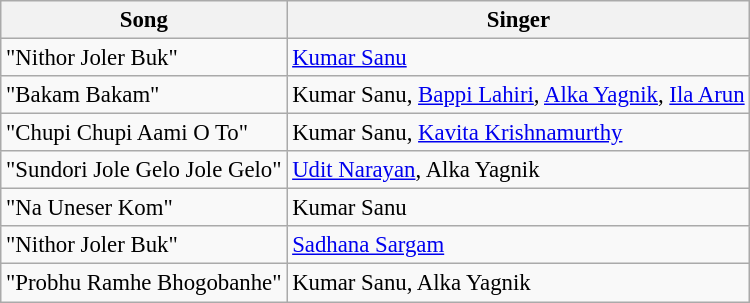<table class="wikitable" style="font-size:95%;">
<tr>
<th>Song</th>
<th>Singer</th>
</tr>
<tr>
<td>"Nithor Joler Buk"</td>
<td><a href='#'>Kumar Sanu</a></td>
</tr>
<tr>
<td>"Bakam Bakam"</td>
<td>Kumar Sanu, <a href='#'>Bappi Lahiri</a>, <a href='#'>Alka Yagnik</a>, <a href='#'>Ila Arun</a></td>
</tr>
<tr>
<td>"Chupi Chupi Aami O To"</td>
<td>Kumar Sanu, <a href='#'>Kavita Krishnamurthy</a></td>
</tr>
<tr>
<td>"Sundori Jole Gelo Jole Gelo"</td>
<td><a href='#'>Udit Narayan</a>, Alka Yagnik</td>
</tr>
<tr>
<td>"Na Uneser Kom"</td>
<td>Kumar Sanu</td>
</tr>
<tr>
<td>"Nithor Joler Buk"</td>
<td><a href='#'>Sadhana Sargam</a></td>
</tr>
<tr>
<td>"Probhu Ramhe Bhogobanhe"</td>
<td>Kumar Sanu, Alka Yagnik</td>
</tr>
</table>
